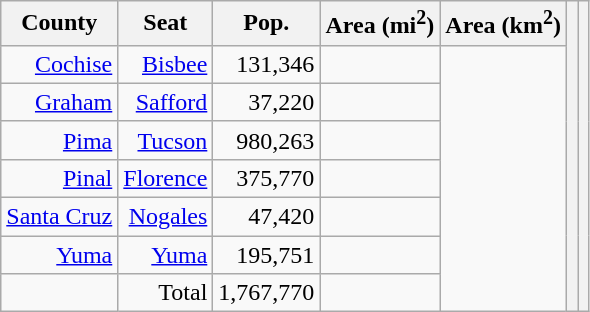<table class="wikitable" style="text-align:right;">
<tr>
<th>County</th>
<th>Seat</th>
<th>Pop.</th>
<th>Area (mi<sup>2</sup>)</th>
<th>Area (km<sup>2</sup>)</th>
<th rowspan="9"></th>
<th rowspan="9"></th>
</tr>
<tr>
<td><a href='#'>Cochise</a></td>
<td><a href='#'>Bisbee</a></td>
<td>131,346</td>
<td></td>
</tr>
<tr>
<td><a href='#'>Graham</a></td>
<td><a href='#'>Safford</a></td>
<td>37,220</td>
<td></td>
</tr>
<tr>
<td><a href='#'>Pima</a></td>
<td><a href='#'>Tucson</a></td>
<td>980,263</td>
<td></td>
</tr>
<tr>
<td><a href='#'>Pinal</a></td>
<td><a href='#'>Florence</a></td>
<td>375,770</td>
<td></td>
</tr>
<tr>
<td><a href='#'>Santa Cruz</a></td>
<td><a href='#'>Nogales</a></td>
<td>47,420</td>
<td></td>
</tr>
<tr>
<td><a href='#'>Yuma</a></td>
<td><a href='#'>Yuma</a></td>
<td>195,751</td>
<td></td>
</tr>
<tr>
<td></td>
<td>Total</td>
<td>1,767,770</td>
<td></td>
</tr>
</table>
